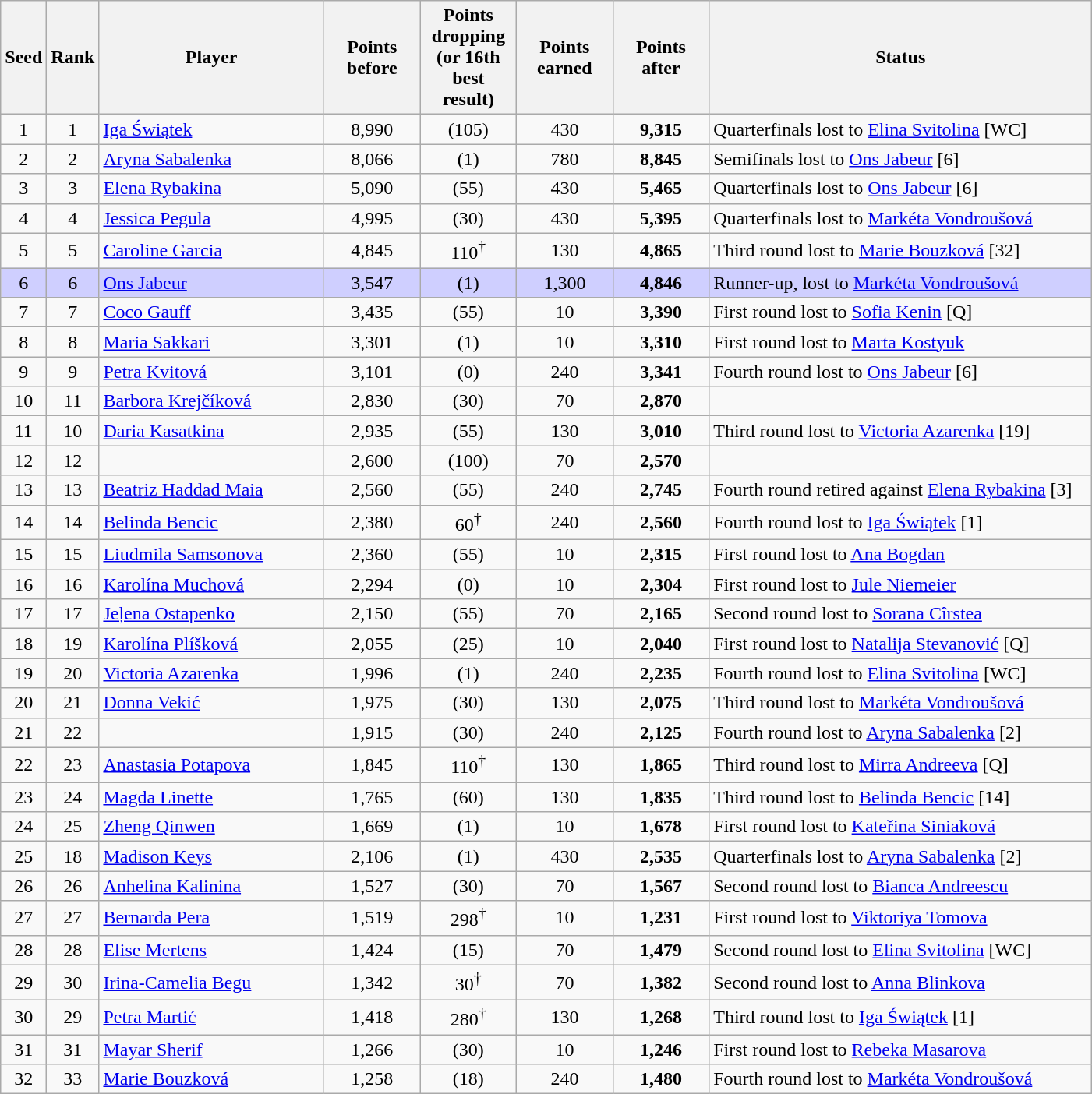<table class="wikitable sortable">
<tr>
<th style="width:30px;">Seed</th>
<th style="width:30px;">Rank</th>
<th style="width:185px;">Player</th>
<th style="width:75px;">Points before</th>
<th style="width:75px;">Points dropping (or 16th best result)</th>
<th style="width:75px;">Points earned</th>
<th style="width:75px;">Points after</th>
<th style="width:320px;">Status</th>
</tr>
<tr>
<td style="text-align:center;">1</td>
<td style="text-align:center;">1</td>
<td> <a href='#'>Iga Świątek</a></td>
<td style="text-align:center;">8,990</td>
<td style="text-align:center;">(105)</td>
<td style="text-align:center;">430</td>
<td style="text-align:center;"><strong>9,315</strong></td>
<td>Quarterfinals lost to  <a href='#'>Elina Svitolina</a> [WC]</td>
</tr>
<tr>
<td style="text-align:center;">2</td>
<td style="text-align:center;">2</td>
<td> <a href='#'>Aryna Sabalenka</a></td>
<td style="text-align:center;">8,066</td>
<td style="text-align:center;">(1)</td>
<td style="text-align:center;">780</td>
<td style="text-align:center;"><strong>8,845</strong></td>
<td>Semifinals lost to  <a href='#'>Ons Jabeur</a> [6]</td>
</tr>
<tr>
<td style="text-align:center;">3</td>
<td style="text-align:center;">3</td>
<td> <a href='#'>Elena Rybakina</a></td>
<td style="text-align:center;">5,090</td>
<td style="text-align:center;">(55)</td>
<td style="text-align:center;">430</td>
<td style="text-align:center;"><strong>5,465</strong></td>
<td>Quarterfinals lost to  <a href='#'>Ons Jabeur</a> [6]</td>
</tr>
<tr>
<td style="text-align:center;">4</td>
<td style="text-align:center;">4</td>
<td> <a href='#'>Jessica Pegula</a></td>
<td style="text-align:center;">4,995</td>
<td style="text-align:center;">(30)</td>
<td style="text-align:center;">430</td>
<td style="text-align:center;"><strong>5,395</strong></td>
<td>Quarterfinals lost to  <a href='#'>Markéta Vondroušová</a></td>
</tr>
<tr>
<td style="text-align:center;">5</td>
<td style="text-align:center;">5</td>
<td> <a href='#'>Caroline Garcia</a></td>
<td style="text-align:center;">4,845</td>
<td style="text-align:center;">110<sup>†</sup></td>
<td style="text-align:center;">130</td>
<td style="text-align:center;"><strong>4,865</strong></td>
<td>Third round lost to  <a href='#'>Marie Bouzková</a> [32]</td>
</tr>
<tr style="background:#cfcfff">
<td style="text-align:center;">6</td>
<td style="text-align:center;">6</td>
<td> <a href='#'>Ons Jabeur</a></td>
<td style="text-align:center;">3,547</td>
<td style="text-align:center;">(1)</td>
<td style="text-align:center;">1,300</td>
<td style="text-align:center;"><strong>4,846</strong></td>
<td>Runner-up, lost to  <a href='#'>Markéta Vondroušová</a></td>
</tr>
<tr>
<td style="text-align:center;">7</td>
<td style="text-align:center;">7</td>
<td> <a href='#'>Coco Gauff</a></td>
<td style="text-align:center;">3,435</td>
<td style="text-align:center;">(55)</td>
<td style="text-align:center;">10</td>
<td style="text-align:center;"><strong>3,390</strong></td>
<td>First round lost to  <a href='#'>Sofia Kenin</a> [Q]</td>
</tr>
<tr>
<td style="text-align:center;">8</td>
<td style="text-align:center;">8</td>
<td> <a href='#'>Maria Sakkari</a></td>
<td style="text-align:center;">3,301</td>
<td style="text-align:center;">(1)</td>
<td style="text-align:center;">10</td>
<td style="text-align:center;"><strong>3,310</strong></td>
<td>First round lost to  <a href='#'>Marta Kostyuk</a></td>
</tr>
<tr>
<td style="text-align:center;">9</td>
<td style="text-align:center;">9</td>
<td> <a href='#'>Petra Kvitová</a></td>
<td style="text-align:center;">3,101</td>
<td style="text-align:center;">(0)</td>
<td style="text-align:center;">240</td>
<td style="text-align:center;"><strong>3,341</strong></td>
<td>Fourth round lost to  <a href='#'>Ons Jabeur</a> [6]</td>
</tr>
<tr>
<td style="text-align:center;">10</td>
<td style="text-align:center;">11</td>
<td> <a href='#'>Barbora Krejčíková</a></td>
<td style="text-align:center;">2,830</td>
<td style="text-align:center;">(30)</td>
<td style="text-align:center;">70</td>
<td style="text-align:center;"><strong>2,870</strong></td>
<td></td>
</tr>
<tr>
<td style="text-align:center;">11</td>
<td style="text-align:center;">10</td>
<td> <a href='#'>Daria Kasatkina</a></td>
<td style="text-align:center;">2,935</td>
<td style="text-align:center;">(55)</td>
<td style="text-align:center;">130</td>
<td style="text-align:center;"><strong>3,010</strong></td>
<td>Third round lost to  <a href='#'>Victoria Azarenka</a> [19]</td>
</tr>
<tr>
<td style="text-align:center;">12</td>
<td style="text-align:center;">12</td>
<td></td>
<td style="text-align:center;">2,600</td>
<td style="text-align:center;">(100)</td>
<td style="text-align:center;">70</td>
<td style="text-align:center;"><strong>2,570</strong></td>
<td></td>
</tr>
<tr>
<td style="text-align:center;">13</td>
<td style="text-align:center;">13</td>
<td> <a href='#'>Beatriz Haddad Maia</a></td>
<td style="text-align:center;">2,560</td>
<td style="text-align:center;">(55)</td>
<td style="text-align:center;">240</td>
<td style="text-align:center;"><strong>2,745</strong></td>
<td>Fourth round retired against  <a href='#'>Elena Rybakina</a> [3]</td>
</tr>
<tr>
<td style="text-align:center;">14</td>
<td style="text-align:center;">14</td>
<td> <a href='#'>Belinda Bencic</a></td>
<td style="text-align:center;">2,380</td>
<td style="text-align:center;">60<sup>†</sup></td>
<td style="text-align:center;">240</td>
<td style="text-align:center;"><strong>2,560</strong></td>
<td>Fourth round lost to  <a href='#'>Iga Świątek</a> [1]</td>
</tr>
<tr>
<td style="text-align:center;">15</td>
<td style="text-align:center;">15</td>
<td> <a href='#'>Liudmila Samsonova</a></td>
<td style="text-align:center;">2,360</td>
<td style="text-align:center;">(55)</td>
<td style="text-align:center;">10</td>
<td style="text-align:center;"><strong>2,315</strong></td>
<td>First round lost to  <a href='#'>Ana Bogdan</a></td>
</tr>
<tr>
<td style="text-align:center;">16</td>
<td style="text-align:center;">16</td>
<td> <a href='#'>Karolína Muchová</a></td>
<td style="text-align:center;">2,294</td>
<td style="text-align:center;">(0)</td>
<td style="text-align:center;">10</td>
<td style="text-align:center;"><strong>2,304</strong></td>
<td>First round lost to  <a href='#'>Jule Niemeier</a></td>
</tr>
<tr>
<td style="text-align:center;">17</td>
<td style="text-align:center;">17</td>
<td> <a href='#'>Jeļena Ostapenko</a></td>
<td style="text-align:center;">2,150</td>
<td style="text-align:center;">(55)</td>
<td style="text-align:center;">70</td>
<td style="text-align:center;"><strong>2,165</strong></td>
<td>Second round lost to  <a href='#'>Sorana Cîrstea</a></td>
</tr>
<tr>
<td style="text-align:center;">18</td>
<td style="text-align:center;">19</td>
<td> <a href='#'>Karolína Plíšková</a></td>
<td style="text-align:center;">2,055</td>
<td style="text-align:center;">(25)</td>
<td style="text-align:center;">10</td>
<td style="text-align:center;"><strong>2,040</strong></td>
<td>First round lost to  <a href='#'>Natalija Stevanović</a> [Q]</td>
</tr>
<tr>
<td style="text-align:center;">19</td>
<td style="text-align:center;">20</td>
<td> <a href='#'>Victoria Azarenka</a></td>
<td style="text-align:center;">1,996</td>
<td style="text-align:center;">(1)</td>
<td style="text-align:center;">240</td>
<td style="text-align:center;"><strong>2,235</strong></td>
<td>Fourth round lost to  <a href='#'>Elina Svitolina</a> [WC]</td>
</tr>
<tr>
<td style="text-align:center;">20</td>
<td style="text-align:center;">21</td>
<td> <a href='#'>Donna Vekić</a></td>
<td style="text-align:center;">1,975</td>
<td style="text-align:center;">(30)</td>
<td style="text-align:center;">130</td>
<td style="text-align:center;"><strong>2,075</strong></td>
<td>Third round lost to  <a href='#'>Markéta Vondroušová</a></td>
</tr>
<tr>
<td style="text-align:center;">21</td>
<td style="text-align:center;">22</td>
<td></td>
<td style="text-align:center;">1,915</td>
<td style="text-align:center;">(30)</td>
<td style="text-align:center;">240</td>
<td style="text-align:center;"><strong>2,125</strong></td>
<td>Fourth round lost to  <a href='#'>Aryna Sabalenka</a> [2]</td>
</tr>
<tr>
<td style="text-align:center;">22</td>
<td style="text-align:center;">23</td>
<td> <a href='#'>Anastasia Potapova</a></td>
<td style="text-align:center;">1,845</td>
<td style="text-align:center;">110<sup>†</sup></td>
<td style="text-align:center;">130</td>
<td style="text-align:center;"><strong>1,865</strong></td>
<td>Third round lost to  <a href='#'>Mirra Andreeva</a> [Q]</td>
</tr>
<tr>
<td style="text-align:center;">23</td>
<td style="text-align:center;">24</td>
<td> <a href='#'>Magda Linette</a></td>
<td style="text-align:center;">1,765</td>
<td style="text-align:center;">(60)</td>
<td style="text-align:center;">130</td>
<td style="text-align:center;"><strong>1,835</strong></td>
<td>Third round lost to  <a href='#'>Belinda Bencic</a> [14]</td>
</tr>
<tr>
<td style="text-align:center;">24</td>
<td style="text-align:center;">25</td>
<td> <a href='#'>Zheng Qinwen</a></td>
<td style="text-align:center;">1,669</td>
<td style="text-align:center;">(1)</td>
<td style="text-align:center;">10</td>
<td style="text-align:center;"><strong>1,678</strong></td>
<td>First round lost to  <a href='#'>Kateřina Siniaková</a></td>
</tr>
<tr>
<td style="text-align:center;">25</td>
<td style="text-align:center;">18</td>
<td> <a href='#'>Madison Keys</a></td>
<td style="text-align:center;">2,106</td>
<td style="text-align:center;">(1)</td>
<td style="text-align:center;">430</td>
<td style="text-align:center;"><strong>2,535</strong></td>
<td>Quarterfinals lost to  <a href='#'>Aryna Sabalenka</a> [2]</td>
</tr>
<tr>
<td style="text-align:center;">26</td>
<td style="text-align:center;">26</td>
<td> <a href='#'>Anhelina Kalinina</a></td>
<td style="text-align:center;">1,527</td>
<td style="text-align:center;">(30)</td>
<td style="text-align:center;">70</td>
<td style="text-align:center;"><strong>1,567</strong></td>
<td>Second round lost to  <a href='#'>Bianca Andreescu</a></td>
</tr>
<tr>
<td style="text-align:center;">27</td>
<td style="text-align:center;">27</td>
<td> <a href='#'>Bernarda Pera</a></td>
<td style="text-align:center;">1,519</td>
<td style="text-align:center;">298<sup>†</sup></td>
<td style="text-align:center;">10</td>
<td style="text-align:center;"><strong>1,231</strong></td>
<td>First round lost to  <a href='#'>Viktoriya Tomova</a></td>
</tr>
<tr>
<td style="text-align:center;">28</td>
<td style="text-align:center;">28</td>
<td> <a href='#'>Elise Mertens</a></td>
<td style="text-align:center;">1,424</td>
<td style="text-align:center;">(15)</td>
<td style="text-align:center;">70</td>
<td style="text-align:center;"><strong>1,479</strong></td>
<td>Second round lost to  <a href='#'>Elina Svitolina</a> [WC]</td>
</tr>
<tr>
<td style="text-align:center;">29</td>
<td style="text-align:center;">30</td>
<td> <a href='#'>Irina-Camelia Begu</a></td>
<td style="text-align:center;">1,342</td>
<td style="text-align:center;">30<sup>†</sup></td>
<td style="text-align:center;">70</td>
<td style="text-align:center;"><strong>1,382</strong></td>
<td>Second round lost to  <a href='#'>Anna Blinkova</a></td>
</tr>
<tr>
<td style="text-align:center;">30</td>
<td style="text-align:center;">29</td>
<td> <a href='#'>Petra Martić</a></td>
<td style="text-align:center;">1,418</td>
<td style="text-align:center;">280<sup>†</sup></td>
<td style="text-align:center;">130</td>
<td style="text-align:center;"><strong>1,268</strong></td>
<td>Third round lost to  <a href='#'>Iga Świątek</a> [1]</td>
</tr>
<tr>
<td style="text-align:center;">31</td>
<td style="text-align:center;">31</td>
<td> <a href='#'>Mayar Sherif</a></td>
<td style="text-align:center;">1,266</td>
<td style="text-align:center;">(30)</td>
<td style="text-align:center;">10</td>
<td style="text-align:center;"><strong>1,246</strong></td>
<td>First round lost to  <a href='#'>Rebeka Masarova</a></td>
</tr>
<tr>
<td style="text-align:center;">32</td>
<td style="text-align:center;">33</td>
<td> <a href='#'>Marie Bouzková</a></td>
<td style="text-align:center;">1,258</td>
<td style="text-align:center;">(18)</td>
<td style="text-align:center;">240</td>
<td style="text-align:center;"><strong>1,480</strong></td>
<td>Fourth round lost to  <a href='#'>Markéta Vondroušová</a></td>
</tr>
</table>
